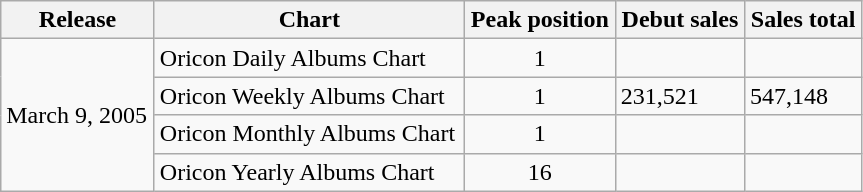<table class="wikitable" width="575px">
<tr>
<th>Release</th>
<th>Chart</th>
<th>Peak position</th>
<th>Debut sales</th>
<th>Sales total</th>
</tr>
<tr>
<td rowspan="4">March 9, 2005</td>
<td>Oricon Daily Albums Chart</td>
<td align="center">1</td>
<td></td>
<td></td>
</tr>
<tr>
<td>Oricon Weekly Albums Chart</td>
<td align="center">1</td>
<td>231,521</td>
<td>547,148</td>
</tr>
<tr>
<td>Oricon Monthly Albums Chart</td>
<td align="center">1</td>
<td></td>
<td></td>
</tr>
<tr>
<td>Oricon Yearly Albums Chart</td>
<td align="center">16</td>
<td></td>
<td></td>
</tr>
</table>
